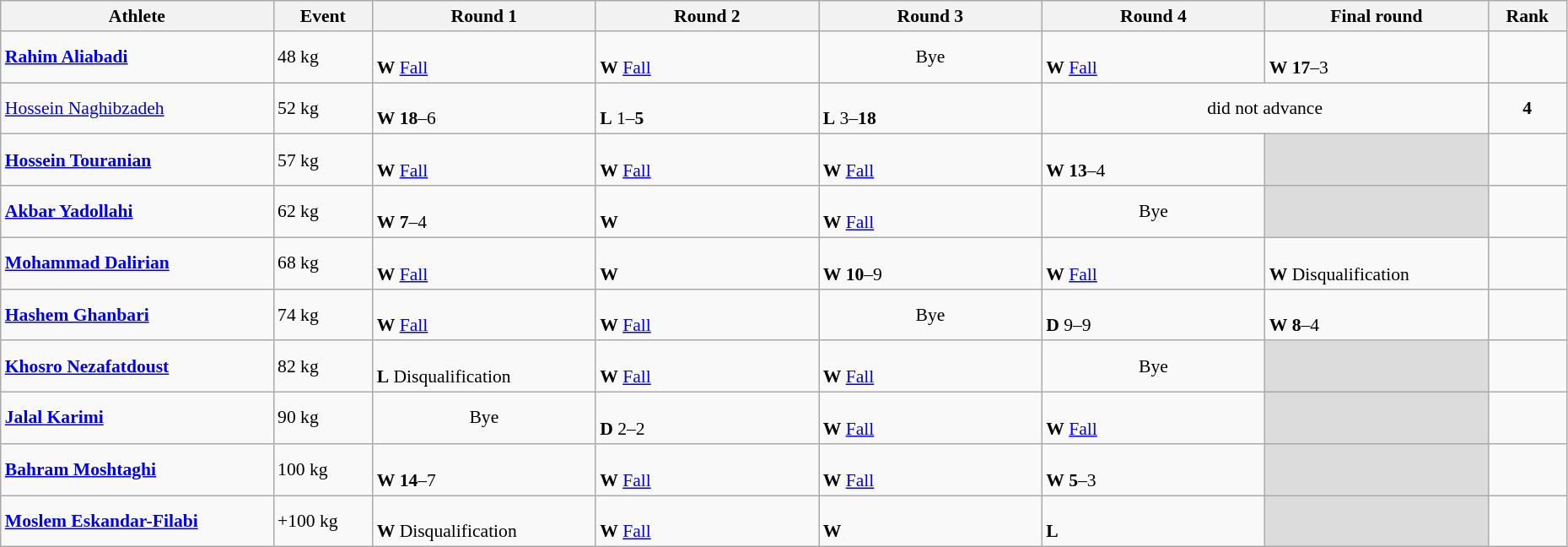<table class="wikitable" width="98%" style="text-align:left; font-size:90%">
<tr>
<th width="11%">Athlete</th>
<th width="4%">Event</th>
<th width="9%">Round 1</th>
<th width="9%">Round 2</th>
<th width="9%">Round 3</th>
<th width="9%">Round 4</th>
<th width="9%">Final round</th>
<th width="3%">Rank</th>
</tr>
<tr>
<td><strong><a href='#'>Rahim Aliabadi</a></strong></td>
<td>48 kg</td>
<td><br><strong>W</strong> <a href='#'>Fall</a></td>
<td><br><strong>W</strong> <a href='#'>Fall</a></td>
<td align=center>Bye</td>
<td><br><strong>W</strong> <a href='#'>Fall</a></td>
<td><br><strong>W</strong> <strong>17</strong>–3</td>
<td align=center></td>
</tr>
<tr>
<td><a href='#'>Hossein Naghibzadeh</a></td>
<td>52 kg</td>
<td><br><strong>W</strong> <strong>18</strong>–6</td>
<td><br><strong>L</strong> 1–<strong>5</strong></td>
<td><br><strong>L</strong> 3–<strong>18</strong></td>
<td align=center colspan=2>did not advance</td>
<td align=center><strong>4</strong></td>
</tr>
<tr>
<td><strong><a href='#'>Hossein Touranian</a></strong></td>
<td>57 kg</td>
<td><br><strong>W</strong> <a href='#'>Fall</a></td>
<td><br><strong>W</strong> <a href='#'>Fall</a></td>
<td><br><strong>W</strong> <a href='#'>Fall</a></td>
<td><br><strong>W</strong> <strong>13</strong>–4</td>
<td bgcolor=#DCDCDC></td>
<td align=center></td>
</tr>
<tr>
<td><strong><a href='#'>Akbar Yadollahi</a></strong></td>
<td>62 kg</td>
<td><br><strong>W</strong> <strong>7</strong>–4</td>
<td><br><strong>W</strong></td>
<td><br><strong>W</strong> <a href='#'>Fall</a></td>
<td align=center>Bye</td>
<td bgcolor=#DCDCDC></td>
<td align=center></td>
</tr>
<tr>
<td><strong><a href='#'>Mohammad Dalirian</a></strong></td>
<td>68 kg</td>
<td><br><strong>W</strong> <a href='#'>Fall</a></td>
<td><br><strong>W</strong></td>
<td><br><strong>W</strong> <strong>10</strong>–9</td>
<td><br><strong>W</strong> <a href='#'>Fall</a></td>
<td><br><strong>W</strong> Disqualification</td>
<td align=center></td>
</tr>
<tr>
<td><strong><a href='#'>Hashem Ghanbari</a></strong></td>
<td>74 kg</td>
<td><br><strong>W</strong> <a href='#'>Fall</a></td>
<td><br><strong>W</strong> <a href='#'>Fall</a></td>
<td align=center>Bye</td>
<td><br><strong>D</strong> 9–9</td>
<td><br><strong>W</strong> <strong>8</strong>–4</td>
<td align=center></td>
</tr>
<tr>
<td><strong><a href='#'>Khosro Nezafatdoust</a></strong></td>
<td>82 kg</td>
<td><br><strong>L</strong> Disqualification</td>
<td><br><strong>W</strong> <a href='#'>Fall</a></td>
<td><br><strong>W</strong> <a href='#'>Fall</a></td>
<td align=center>Bye</td>
<td bgcolor=#DCDCDC></td>
<td align=center></td>
</tr>
<tr>
<td><strong><a href='#'>Jalal Karimi</a></strong></td>
<td>90 kg</td>
<td align=center>Bye</td>
<td><br><strong>D</strong> 2–2</td>
<td><br><strong>W</strong> <a href='#'>Fall</a></td>
<td><br><strong>W</strong> <a href='#'>Fall</a></td>
<td bgcolor=#DCDCDC></td>
<td align=center></td>
</tr>
<tr>
<td><strong><a href='#'>Bahram Moshtaghi</a></strong></td>
<td>100 kg</td>
<td><br><strong>W</strong> <strong>14</strong>–7</td>
<td><br><strong>W</strong> <a href='#'>Fall</a></td>
<td><br><strong>W</strong> <a href='#'>Fall</a></td>
<td><br><strong>W</strong> <strong>5</strong>–3</td>
<td bgcolor=#DCDCDC></td>
<td align=center></td>
</tr>
<tr>
<td><strong><a href='#'>Moslem Eskandar-Filabi</a></strong></td>
<td>+100 kg</td>
<td><br><strong>W</strong> Disqualification</td>
<td><br><strong>W</strong> <a href='#'>Fall</a></td>
<td><br><strong>W</strong></td>
<td><br><strong>L</strong> </td>
<td bgcolor=#DCDCDC></td>
<td align=center></td>
</tr>
</table>
